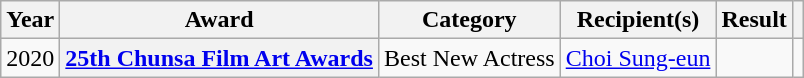<table class="wikitable plainrowheaders sortable">
<tr>
<th scope="col">Year</th>
<th scope="col">Award</th>
<th scope="col">Category</th>
<th scope="col">Recipient(s)</th>
<th scope="col">Result</th>
<th scope="col" class="unsortable"></th>
</tr>
<tr>
<td>2020</td>
<th scope="row"><a href='#'>25th Chunsa Film Art Awards</a></th>
<td>Best New Actress</td>
<td><a href='#'>Choi Sung-eun</a></td>
<td></td>
<td style="text-align:center;"></td>
</tr>
</table>
